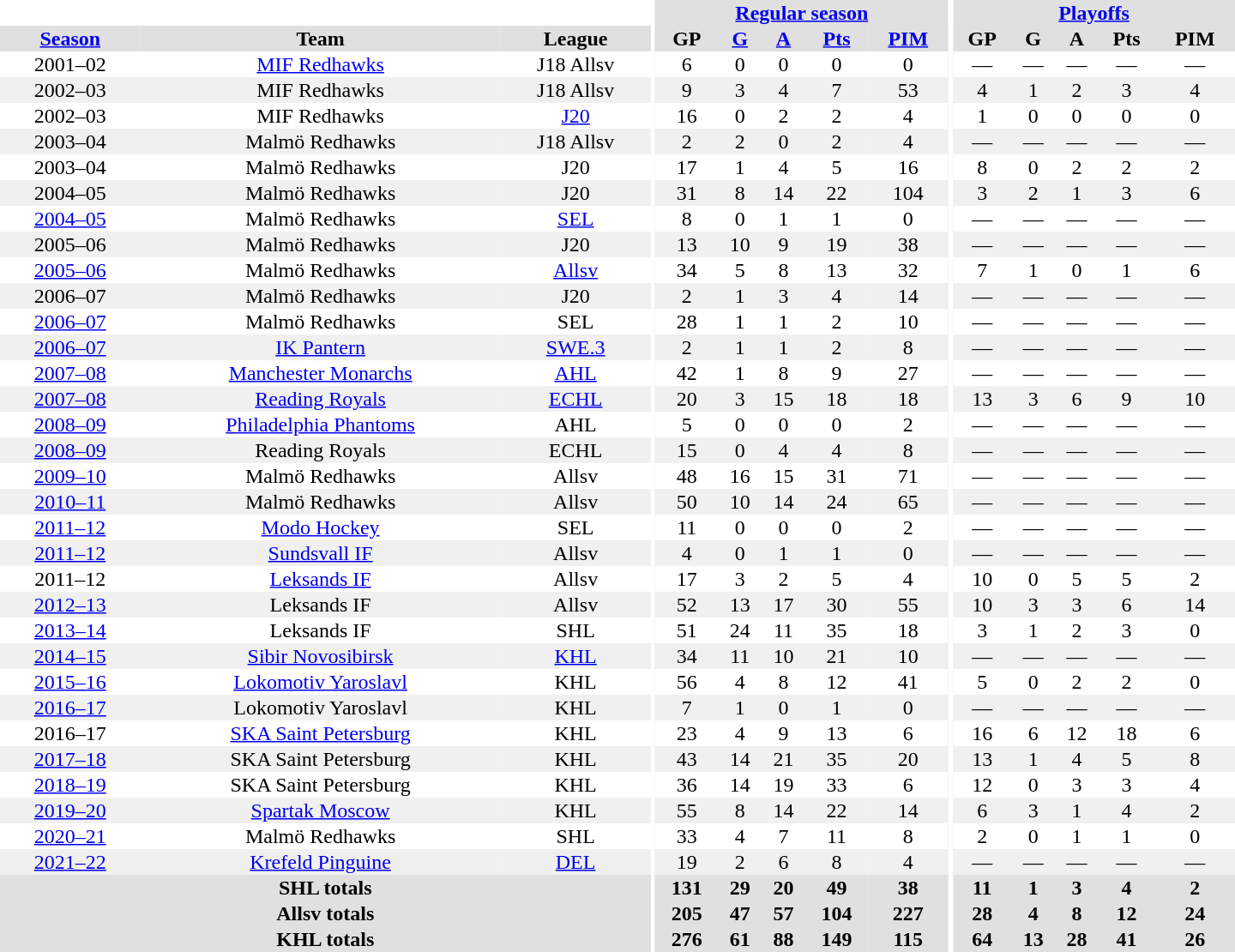<table border="0" cellpadding="1" cellspacing="0" style="text-align:center; width:60em">
<tr bgcolor="#e0e0e0">
<th colspan="3" bgcolor="#ffffff"></th>
<th rowspan="99" bgcolor="#ffffff"></th>
<th colspan="5"><a href='#'>Regular season</a></th>
<th rowspan="99" bgcolor="#ffffff"></th>
<th colspan="5"><a href='#'>Playoffs</a></th>
</tr>
<tr bgcolor="#e0e0e0">
<th><a href='#'>Season</a></th>
<th>Team</th>
<th>League</th>
<th>GP</th>
<th><a href='#'>G</a></th>
<th><a href='#'>A</a></th>
<th><a href='#'>Pts</a></th>
<th><a href='#'>PIM</a></th>
<th>GP</th>
<th>G</th>
<th>A</th>
<th>Pts</th>
<th>PIM</th>
</tr>
<tr>
<td>2001–02</td>
<td><a href='#'>MIF Redhawks</a></td>
<td>J18 Allsv</td>
<td>6</td>
<td>0</td>
<td>0</td>
<td>0</td>
<td>0</td>
<td>—</td>
<td>—</td>
<td>—</td>
<td>—</td>
<td>—</td>
</tr>
<tr bgcolor="#f0f0f0">
<td>2002–03</td>
<td>MIF Redhawks</td>
<td>J18 Allsv</td>
<td>9</td>
<td>3</td>
<td>4</td>
<td>7</td>
<td>53</td>
<td>4</td>
<td>1</td>
<td>2</td>
<td>3</td>
<td>4</td>
</tr>
<tr>
<td>2002–03</td>
<td>MIF Redhawks</td>
<td><a href='#'>J20</a></td>
<td>16</td>
<td>0</td>
<td>2</td>
<td>2</td>
<td>4</td>
<td>1</td>
<td>0</td>
<td>0</td>
<td>0</td>
<td>0</td>
</tr>
<tr bgcolor="#f0f0f0">
<td>2003–04</td>
<td>Malmö Redhawks</td>
<td>J18 Allsv</td>
<td>2</td>
<td>2</td>
<td>0</td>
<td>2</td>
<td>4</td>
<td>—</td>
<td>—</td>
<td>—</td>
<td>—</td>
<td>—</td>
</tr>
<tr>
<td>2003–04</td>
<td>Malmö Redhawks</td>
<td>J20</td>
<td>17</td>
<td>1</td>
<td>4</td>
<td>5</td>
<td>16</td>
<td>8</td>
<td>0</td>
<td>2</td>
<td>2</td>
<td>2</td>
</tr>
<tr bgcolor="#f0f0f0">
<td>2004–05</td>
<td>Malmö Redhawks</td>
<td>J20</td>
<td>31</td>
<td>8</td>
<td>14</td>
<td>22</td>
<td>104</td>
<td>3</td>
<td>2</td>
<td>1</td>
<td>3</td>
<td>6</td>
</tr>
<tr>
<td><a href='#'>2004–05</a></td>
<td>Malmö Redhawks</td>
<td><a href='#'>SEL</a></td>
<td>8</td>
<td>0</td>
<td>1</td>
<td>1</td>
<td>0</td>
<td>—</td>
<td>—</td>
<td>—</td>
<td>—</td>
<td>—</td>
</tr>
<tr bgcolor="#f0f0f0">
<td>2005–06</td>
<td>Malmö Redhawks</td>
<td>J20</td>
<td>13</td>
<td>10</td>
<td>9</td>
<td>19</td>
<td>38</td>
<td>—</td>
<td>—</td>
<td>—</td>
<td>—</td>
<td>—</td>
</tr>
<tr>
<td><a href='#'>2005–06</a></td>
<td>Malmö Redhawks</td>
<td><a href='#'>Allsv</a></td>
<td>34</td>
<td>5</td>
<td>8</td>
<td>13</td>
<td>32</td>
<td>7</td>
<td>1</td>
<td>0</td>
<td>1</td>
<td>6</td>
</tr>
<tr bgcolor="#f0f0f0">
<td>2006–07</td>
<td>Malmö Redhawks</td>
<td>J20</td>
<td>2</td>
<td>1</td>
<td>3</td>
<td>4</td>
<td>14</td>
<td>—</td>
<td>—</td>
<td>—</td>
<td>—</td>
<td>—</td>
</tr>
<tr>
<td><a href='#'>2006–07</a></td>
<td>Malmö Redhawks</td>
<td>SEL</td>
<td>28</td>
<td>1</td>
<td>1</td>
<td>2</td>
<td>10</td>
<td>—</td>
<td>—</td>
<td>—</td>
<td>—</td>
<td>—</td>
</tr>
<tr bgcolor="#f0f0f0">
<td><a href='#'>2006–07</a></td>
<td><a href='#'>IK Pantern</a></td>
<td><a href='#'>SWE.3</a></td>
<td>2</td>
<td>1</td>
<td>1</td>
<td>2</td>
<td>8</td>
<td>—</td>
<td>—</td>
<td>—</td>
<td>—</td>
<td>—</td>
</tr>
<tr>
<td><a href='#'>2007–08</a></td>
<td><a href='#'>Manchester Monarchs</a></td>
<td><a href='#'>AHL</a></td>
<td>42</td>
<td>1</td>
<td>8</td>
<td>9</td>
<td>27</td>
<td>—</td>
<td>—</td>
<td>—</td>
<td>—</td>
<td>—</td>
</tr>
<tr bgcolor="#f0f0f0">
<td><a href='#'>2007–08</a></td>
<td><a href='#'>Reading Royals</a></td>
<td><a href='#'>ECHL</a></td>
<td>20</td>
<td>3</td>
<td>15</td>
<td>18</td>
<td>18</td>
<td>13</td>
<td>3</td>
<td>6</td>
<td>9</td>
<td>10</td>
</tr>
<tr>
<td><a href='#'>2008–09</a></td>
<td><a href='#'>Philadelphia Phantoms</a></td>
<td>AHL</td>
<td>5</td>
<td>0</td>
<td>0</td>
<td>0</td>
<td>2</td>
<td>—</td>
<td>—</td>
<td>—</td>
<td>—</td>
<td>—</td>
</tr>
<tr bgcolor="#f0f0f0">
<td><a href='#'>2008–09</a></td>
<td>Reading Royals</td>
<td>ECHL</td>
<td>15</td>
<td>0</td>
<td>4</td>
<td>4</td>
<td>8</td>
<td>—</td>
<td>—</td>
<td>—</td>
<td>—</td>
<td>—</td>
</tr>
<tr>
<td><a href='#'>2009–10</a></td>
<td>Malmö Redhawks</td>
<td>Allsv</td>
<td>48</td>
<td>16</td>
<td>15</td>
<td>31</td>
<td>71</td>
<td>—</td>
<td>—</td>
<td>—</td>
<td>—</td>
<td>—</td>
</tr>
<tr bgcolor="#f0f0f0">
<td><a href='#'>2010–11</a></td>
<td>Malmö Redhawks</td>
<td>Allsv</td>
<td>50</td>
<td>10</td>
<td>14</td>
<td>24</td>
<td>65</td>
<td>—</td>
<td>—</td>
<td>—</td>
<td>—</td>
<td>—</td>
</tr>
<tr>
<td><a href='#'>2011–12</a></td>
<td><a href='#'>Modo Hockey</a></td>
<td>SEL</td>
<td>11</td>
<td>0</td>
<td>0</td>
<td>0</td>
<td>2</td>
<td>—</td>
<td>—</td>
<td>—</td>
<td>—</td>
<td>—</td>
</tr>
<tr bgcolor="#f0f0f0">
<td><a href='#'>2011–12</a></td>
<td><a href='#'>Sundsvall IF</a></td>
<td>Allsv</td>
<td>4</td>
<td>0</td>
<td>1</td>
<td>1</td>
<td>0</td>
<td>—</td>
<td>—</td>
<td>—</td>
<td>—</td>
<td>—</td>
</tr>
<tr>
<td>2011–12</td>
<td><a href='#'>Leksands IF</a></td>
<td>Allsv</td>
<td>17</td>
<td>3</td>
<td>2</td>
<td>5</td>
<td>4</td>
<td>10</td>
<td>0</td>
<td>5</td>
<td>5</td>
<td>2</td>
</tr>
<tr bgcolor="#f0f0f0">
<td><a href='#'>2012–13</a></td>
<td>Leksands IF</td>
<td>Allsv</td>
<td>52</td>
<td>13</td>
<td>17</td>
<td>30</td>
<td>55</td>
<td>10</td>
<td>3</td>
<td>3</td>
<td>6</td>
<td>14</td>
</tr>
<tr>
<td><a href='#'>2013–14</a></td>
<td>Leksands IF</td>
<td>SHL</td>
<td>51</td>
<td>24</td>
<td>11</td>
<td>35</td>
<td>18</td>
<td>3</td>
<td>1</td>
<td>2</td>
<td>3</td>
<td>0</td>
</tr>
<tr bgcolor="#f0f0f0">
<td><a href='#'>2014–15</a></td>
<td><a href='#'>Sibir Novosibirsk</a></td>
<td><a href='#'>KHL</a></td>
<td>34</td>
<td>11</td>
<td>10</td>
<td>21</td>
<td>10</td>
<td>—</td>
<td>—</td>
<td>—</td>
<td>—</td>
<td>—</td>
</tr>
<tr>
<td><a href='#'>2015–16</a></td>
<td><a href='#'>Lokomotiv Yaroslavl</a></td>
<td>KHL</td>
<td>56</td>
<td>4</td>
<td>8</td>
<td>12</td>
<td>41</td>
<td>5</td>
<td>0</td>
<td>2</td>
<td>2</td>
<td>0</td>
</tr>
<tr bgcolor="#f0f0f0">
<td><a href='#'>2016–17</a></td>
<td>Lokomotiv Yaroslavl</td>
<td>KHL</td>
<td>7</td>
<td>1</td>
<td>0</td>
<td>1</td>
<td>0</td>
<td>—</td>
<td>—</td>
<td>—</td>
<td>—</td>
<td>—</td>
</tr>
<tr>
<td>2016–17</td>
<td><a href='#'>SKA Saint Petersburg</a></td>
<td>KHL</td>
<td>23</td>
<td>4</td>
<td>9</td>
<td>13</td>
<td>6</td>
<td>16</td>
<td>6</td>
<td>12</td>
<td>18</td>
<td>6</td>
</tr>
<tr bgcolor="#f0f0f0">
<td><a href='#'>2017–18</a></td>
<td>SKA Saint Petersburg</td>
<td>KHL</td>
<td>43</td>
<td>14</td>
<td>21</td>
<td>35</td>
<td>20</td>
<td>13</td>
<td>1</td>
<td>4</td>
<td>5</td>
<td>8</td>
</tr>
<tr>
<td><a href='#'>2018–19</a></td>
<td>SKA Saint Petersburg</td>
<td>KHL</td>
<td>36</td>
<td>14</td>
<td>19</td>
<td>33</td>
<td>6</td>
<td>12</td>
<td>0</td>
<td>3</td>
<td>3</td>
<td>4</td>
</tr>
<tr bgcolor="#f0f0f0">
<td><a href='#'>2019–20</a></td>
<td><a href='#'>Spartak Moscow</a></td>
<td>KHL</td>
<td>55</td>
<td>8</td>
<td>14</td>
<td>22</td>
<td>14</td>
<td>6</td>
<td>3</td>
<td>1</td>
<td>4</td>
<td>2</td>
</tr>
<tr>
<td><a href='#'>2020–21</a></td>
<td>Malmö Redhawks</td>
<td>SHL</td>
<td>33</td>
<td>4</td>
<td>7</td>
<td>11</td>
<td>8</td>
<td>2</td>
<td>0</td>
<td>1</td>
<td>1</td>
<td>0</td>
</tr>
<tr bgcolor="#f0f0f0">
<td><a href='#'>2021–22</a></td>
<td><a href='#'>Krefeld Pinguine</a></td>
<td><a href='#'>DEL</a></td>
<td>19</td>
<td>2</td>
<td>6</td>
<td>8</td>
<td>4</td>
<td>—</td>
<td>—</td>
<td>—</td>
<td>—</td>
<td>—</td>
</tr>
<tr bgcolor="#e0e0e0">
<th colspan="3">SHL totals</th>
<th>131</th>
<th>29</th>
<th>20</th>
<th>49</th>
<th>38</th>
<th>11</th>
<th>1</th>
<th>3</th>
<th>4</th>
<th>2</th>
</tr>
<tr bgcolor="#e0e0e0">
<th colspan="3">Allsv totals</th>
<th>205</th>
<th>47</th>
<th>57</th>
<th>104</th>
<th>227</th>
<th>28</th>
<th>4</th>
<th>8</th>
<th>12</th>
<th>24</th>
</tr>
<tr bgcolor="#e0e0e0">
<th colspan="3">KHL totals</th>
<th>276</th>
<th>61</th>
<th>88</th>
<th>149</th>
<th>115</th>
<th>64</th>
<th>13</th>
<th>28</th>
<th>41</th>
<th>26</th>
</tr>
</table>
